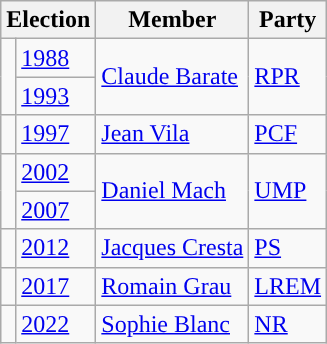<table class="wikitable">
<tr>
<th colspan=2>Election</th>
<th>Member</th>
<th>Party</th>
</tr>
<tr>
<td rowspan="2" style="background-color: "></td>
<td><a href='#'>1988</a></td>
<td rowspan="2"><a href='#'>Claude Barate</a></td>
<td rowspan="2"><a href='#'>RPR</a></td>
</tr>
<tr>
<td><a href='#'>1993</a></td>
</tr>
<tr>
<td style="background-color: "></td>
<td><a href='#'>1997</a></td>
<td><a href='#'>Jean Vila</a></td>
<td><a href='#'>PCF</a></td>
</tr>
<tr>
<td rowspan=2 style="background-color: "></td>
<td><a href='#'>2002</a></td>
<td rowspan=2><a href='#'>Daniel Mach</a></td>
<td rowspan=2><a href='#'>UMP</a></td>
</tr>
<tr>
<td><a href='#'>2007</a></td>
</tr>
<tr>
<td style="background-color: "></td>
<td><a href='#'>2012</a></td>
<td><a href='#'>Jacques Cresta</a></td>
<td><a href='#'>PS</a></td>
</tr>
<tr>
<td style="background-color: "></td>
<td><a href='#'>2017</a></td>
<td><a href='#'>Romain Grau</a></td>
<td><a href='#'>LREM</a></td>
</tr>
<tr>
<td style="background-color: "></td>
<td><a href='#'>2022</a></td>
<td><a href='#'>Sophie Blanc</a></td>
<td><a href='#'>NR</a></td>
</tr>
</table>
